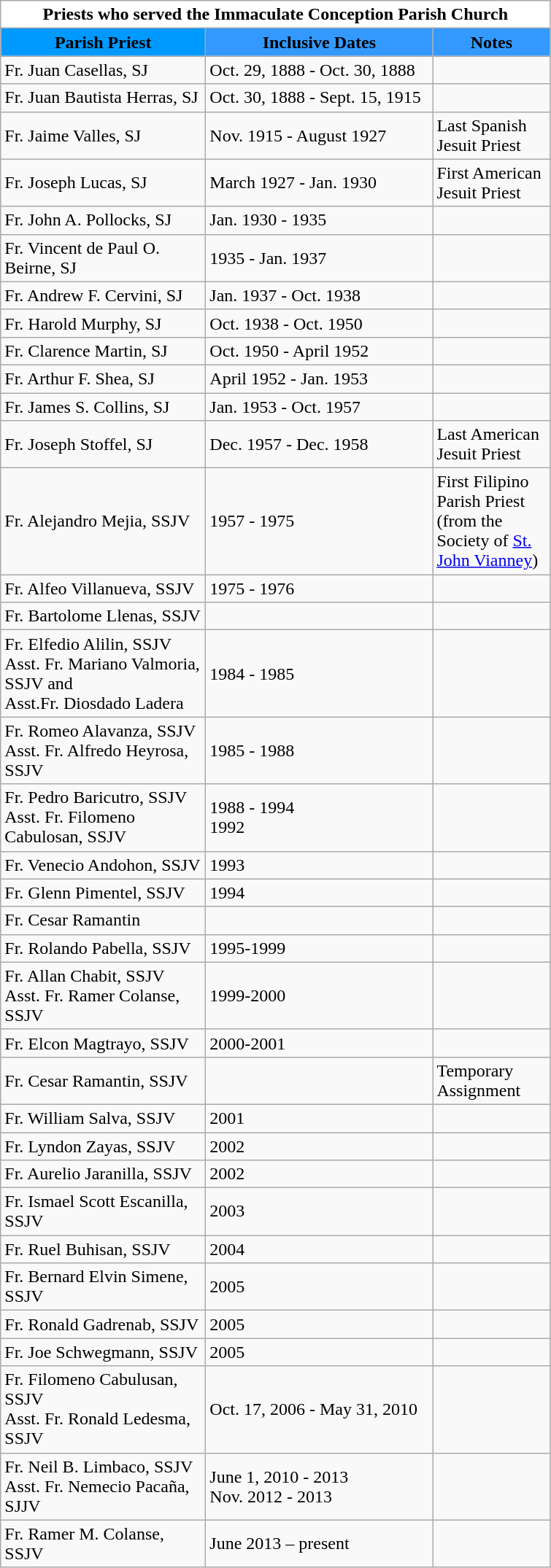<table class="collapsible collapsed wikitable toccolours">
<tr>
<th style="background: white" colspan=3 align="center"><strong>Priests who served the Immaculate Conception Parish Church</strong></th>
</tr>
<tr>
<th scope="col" width="180" style="background:#09f;">Parish Priest</th>
<th scope="col" width="200" style="background:#39f;">Inclusive Dates</th>
<th scope="col" width="100" style="background:#39f;">Notes</th>
</tr>
<tr>
<td>Fr. Juan Casellas, SJ</td>
<td>Oct. 29, 1888 - Oct. 30, 1888</td>
<td></td>
</tr>
<tr>
<td>Fr. Juan Bautista Herras, SJ</td>
<td>Oct. 30, 1888 - Sept. 15, 1915</td>
<td></td>
</tr>
<tr>
<td>Fr. Jaime Valles, SJ</td>
<td>Nov. 1915 - August 1927</td>
<td>Last Spanish Jesuit Priest</td>
</tr>
<tr>
<td>Fr. Joseph Lucas, SJ</td>
<td>March 1927 - Jan. 1930</td>
<td>First American Jesuit Priest</td>
</tr>
<tr>
<td>Fr. John A. Pollocks, SJ</td>
<td>Jan. 1930 - 1935</td>
<td></td>
</tr>
<tr>
<td>Fr. Vincent de Paul O. Beirne, SJ</td>
<td>1935 - Jan. 1937</td>
<td></td>
</tr>
<tr>
<td>Fr. Andrew F. Cervini, SJ</td>
<td>Jan. 1937 - Oct. 1938</td>
<td></td>
</tr>
<tr>
<td>Fr. Harold Murphy, SJ</td>
<td>Oct. 1938 - Oct. 1950</td>
<td></td>
</tr>
<tr>
<td>Fr. Clarence Martin, SJ</td>
<td>Oct. 1950 - April 1952</td>
<td></td>
</tr>
<tr>
<td>Fr. Arthur F. Shea, SJ</td>
<td>April 1952 - Jan. 1953</td>
<td></td>
</tr>
<tr>
<td>Fr. James S. Collins, SJ</td>
<td>Jan. 1953 - Oct. 1957</td>
<td></td>
</tr>
<tr>
<td>Fr. Joseph Stoffel, SJ</td>
<td>Dec. 1957 - Dec. 1958</td>
<td>Last American Jesuit Priest</td>
</tr>
<tr>
<td>Fr. Alejandro Mejia, SSJV</td>
<td>1957 - 1975</td>
<td>First Filipino Parish Priest (from the Society of <a href='#'>St. John Vianney</a>)</td>
</tr>
<tr>
<td>Fr. Alfeo Villanueva, SSJV</td>
<td>1975 - 1976</td>
<td></td>
</tr>
<tr>
<td>Fr. Bartolome Llenas, SSJV</td>
<td></td>
<td></td>
</tr>
<tr>
<td>Fr. Elfedio Alilin, SSJV <br>Asst. Fr. Mariano Valmoria, SSJV and <br> Asst.Fr. Diosdado Ladera</td>
<td>1984 - 1985</td>
<td></td>
</tr>
<tr>
<td>Fr. Romeo Alavanza, SSJV <br> Asst. Fr. Alfredo Heyrosa, SSJV</td>
<td>1985 - 1988</td>
<td></td>
</tr>
<tr>
<td>Fr. Pedro Baricutro, SSJV<br>Asst. Fr. Filomeno Cabulosan, SSJV</td>
<td>1988 - 1994<br>1992</td>
<td></td>
</tr>
<tr>
<td>Fr. Venecio Andohon, SSJV</td>
<td>1993</td>
<td></td>
</tr>
<tr>
<td>Fr. Glenn Pimentel, SSJV</td>
<td>1994</td>
<td></td>
</tr>
<tr>
<td>Fr. Cesar Ramantin</td>
<td></td>
<td></td>
</tr>
<tr>
<td>Fr. Rolando Pabella, SSJV</td>
<td>1995-1999</td>
<td></td>
</tr>
<tr>
<td>Fr. Allan Chabit, SSJV <br>Asst. Fr. Ramer Colanse, SSJV</td>
<td>1999-2000</td>
<td></td>
</tr>
<tr>
<td>Fr. Elcon Magtrayo, SSJV</td>
<td>2000-2001</td>
<td></td>
</tr>
<tr>
<td>Fr. Cesar Ramantin, SSJV</td>
<td></td>
<td>Temporary Assignment</td>
</tr>
<tr>
<td>Fr. William Salva, SSJV</td>
<td>2001</td>
<td></td>
</tr>
<tr>
<td>Fr. Lyndon Zayas, SSJV</td>
<td>2002</td>
<td></td>
</tr>
<tr>
<td>Fr. Aurelio Jaranilla, SSJV</td>
<td>2002</td>
<td></td>
</tr>
<tr>
<td>Fr. Ismael Scott Escanilla, SSJV</td>
<td>2003</td>
<td></td>
</tr>
<tr>
<td>Fr. Ruel Buhisan, SSJV</td>
<td>2004</td>
<td></td>
</tr>
<tr>
<td>Fr. Bernard Elvin Simene, SSJV</td>
<td>2005</td>
<td></td>
</tr>
<tr>
<td>Fr. Ronald Gadrenab, SSJV</td>
<td>2005</td>
<td></td>
</tr>
<tr>
<td>Fr. Joe Schwegmann, SSJV</td>
<td>2005</td>
<td></td>
</tr>
<tr>
<td>Fr. Filomeno Cabulusan, SSJV<br>Asst. Fr. Ronald Ledesma, SSJV</td>
<td>Oct. 17, 2006 - May 31, 2010</td>
<td></td>
</tr>
<tr>
<td>Fr. Neil B. Limbaco, SSJV <br>Asst. Fr. Nemecio Pacaña, SJJV</td>
<td>June 1, 2010 - 2013<br>Nov. 2012 - 2013</td>
<td></td>
</tr>
<tr>
<td>Fr. Ramer M. Colanse, SSJV</td>
<td>June 2013 – present</td>
<td></td>
</tr>
</table>
